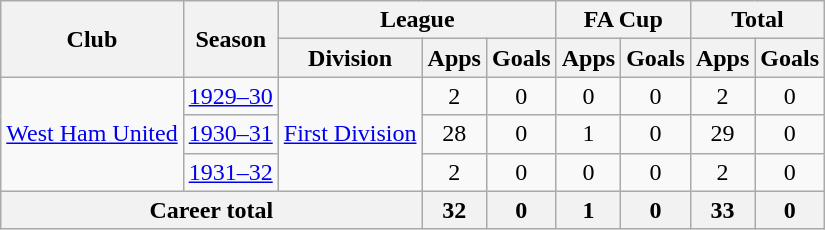<table class="wikitable" style="text-align:center">
<tr>
<th rowspan="2">Club</th>
<th rowspan="2">Season</th>
<th colspan="3">League</th>
<th colspan="2">FA Cup</th>
<th colspan="2">Total</th>
</tr>
<tr>
<th>Division</th>
<th>Apps</th>
<th>Goals</th>
<th>Apps</th>
<th>Goals</th>
<th>Apps</th>
<th>Goals</th>
</tr>
<tr>
<td rowspan="3"><a href='#'>West Ham United</a></td>
<td><a href='#'>1929–30</a></td>
<td rowspan="3"><a href='#'>First Division</a></td>
<td>2</td>
<td>0</td>
<td>0</td>
<td>0</td>
<td>2</td>
<td>0</td>
</tr>
<tr>
<td><a href='#'>1930–31</a></td>
<td>28</td>
<td>0</td>
<td>1</td>
<td>0</td>
<td>29</td>
<td>0</td>
</tr>
<tr>
<td><a href='#'>1931–32</a></td>
<td>2</td>
<td>0</td>
<td>0</td>
<td>0</td>
<td>2</td>
<td>0</td>
</tr>
<tr>
<th colspan="3">Career total</th>
<th>32</th>
<th>0</th>
<th>1</th>
<th>0</th>
<th>33</th>
<th>0</th>
</tr>
</table>
